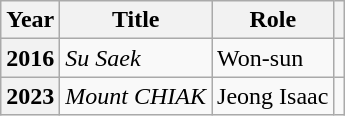<table class="wikitable sortable plainrowheaders">
<tr>
<th scope="col">Year</th>
<th scope="col">Title</th>
<th scope="col">Role</th>
<th scope="col" class="unsortable"></th>
</tr>
<tr>
<th scope="row">2016</th>
<td><em>Su Saek</em></td>
<td>Won-sun</td>
<td></td>
</tr>
<tr>
<th scope="row">2023</th>
<td><em>Mount CHIAK</em></td>
<td>Jeong Isaac</td>
<td></td>
</tr>
</table>
